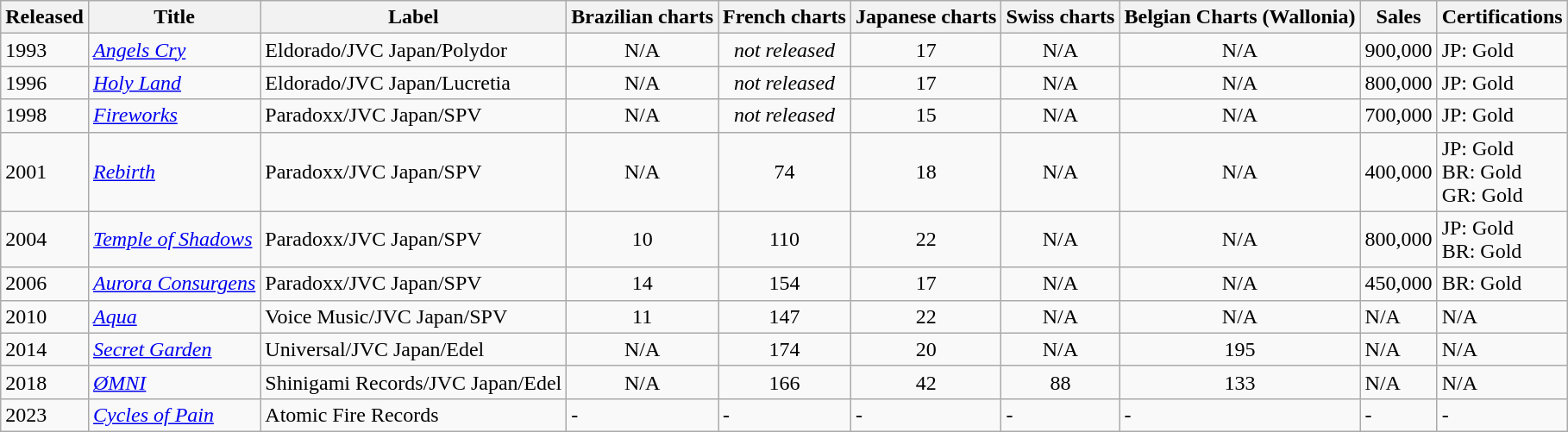<table class="wikitable">
<tr>
<th>Released</th>
<th>Title</th>
<th>Label</th>
<th>Brazilian charts</th>
<th>French charts</th>
<th>Japanese charts</th>
<th>Swiss charts</th>
<th>Belgian Charts (Wallonia)</th>
<th>Sales</th>
<th>Certifications</th>
</tr>
<tr>
<td>1993</td>
<td><em><a href='#'>Angels Cry</a></em></td>
<td>Eldorado/JVC Japan/Polydor</td>
<td style="text-align:center;">N/A</td>
<td style="text-align:center;"><em>not released</em></td>
<td style="text-align:center;">17</td>
<td style="text-align:center;">N/A</td>
<td style="text-align:center;">N/A</td>
<td>900,000</td>
<td>JP: Gold</td>
</tr>
<tr>
<td>1996</td>
<td><em><a href='#'>Holy Land</a></em></td>
<td>Eldorado/JVC Japan/Lucretia</td>
<td style="text-align:center;">N/A</td>
<td style="text-align:center;"><em>not released</em></td>
<td style="text-align:center;">17</td>
<td style="text-align:center;">N/A</td>
<td style="text-align:center;">N/A</td>
<td>800,000</td>
<td>JP: Gold</td>
</tr>
<tr>
<td>1998</td>
<td><em><a href='#'>Fireworks</a></em></td>
<td>Paradoxx/JVC Japan/SPV</td>
<td style="text-align:center;">N/A</td>
<td style="text-align:center;"><em>not released</em></td>
<td style="text-align:center;">15</td>
<td style="text-align:center;">N/A</td>
<td style="text-align:center;">N/A</td>
<td>700,000</td>
<td>JP: Gold</td>
</tr>
<tr>
<td>2001</td>
<td><em><a href='#'>Rebirth</a></em></td>
<td>Paradoxx/JVC Japan/SPV</td>
<td style="text-align:center;">N/A</td>
<td style="text-align:center;">74</td>
<td style="text-align:center;">18</td>
<td style="text-align:center;">N/A</td>
<td style="text-align:center;">N/A</td>
<td>400,000</td>
<td>JP: Gold<br>BR: Gold<br>GR: Gold</td>
</tr>
<tr>
<td>2004</td>
<td><em><a href='#'>Temple of Shadows</a></em></td>
<td>Paradoxx/JVC Japan/SPV</td>
<td style="text-align:center;">10</td>
<td style="text-align:center;">110</td>
<td style="text-align:center;">22</td>
<td style="text-align:center;">N/A</td>
<td style="text-align:center;">N/A</td>
<td>800,000</td>
<td>JP: Gold<br>BR: Gold</td>
</tr>
<tr>
<td>2006</td>
<td><em><a href='#'>Aurora Consurgens</a></em></td>
<td>Paradoxx/JVC Japan/SPV</td>
<td style="text-align:center;">14</td>
<td style="text-align:center;">154</td>
<td style="text-align:center;">17</td>
<td style="text-align:center;">N/A</td>
<td style="text-align:center;">N/A</td>
<td>450,000</td>
<td>BR: Gold</td>
</tr>
<tr>
<td>2010</td>
<td><em><a href='#'>Aqua</a></em></td>
<td>Voice Music/JVC Japan/SPV</td>
<td style="text-align:center;">11</td>
<td style="text-align:center;">147</td>
<td style="text-align:center;">22</td>
<td style="text-align:center;">N/A</td>
<td style="text-align:center;">N/A</td>
<td>N/A</td>
<td>N/A</td>
</tr>
<tr>
<td>2014</td>
<td><em><a href='#'>Secret Garden</a></em></td>
<td>Universal/JVC Japan/Edel</td>
<td style="text-align:center;">N/A</td>
<td style="text-align:center;">174</td>
<td style="text-align:center;">20</td>
<td style="text-align:center;">N/A</td>
<td style="text-align:center;">195</td>
<td>N/A</td>
<td>N/A</td>
</tr>
<tr>
<td>2018</td>
<td><em><a href='#'>ØMNI</a></em></td>
<td>Shinigami Records/JVC Japan/Edel</td>
<td style="text-align:center;">N/A</td>
<td style="text-align:center;">166</td>
<td style="text-align:center;">42</td>
<td style="text-align:center;">88</td>
<td style="text-align:center;">133</td>
<td>N/A</td>
<td>N/A</td>
</tr>
<tr>
<td>2023</td>
<td><em><a href='#'>Cycles of Pain</a></em></td>
<td>Atomic Fire Records</td>
<td>-</td>
<td>-</td>
<td>-</td>
<td>-</td>
<td>-</td>
<td>-</td>
<td>-</td>
</tr>
</table>
